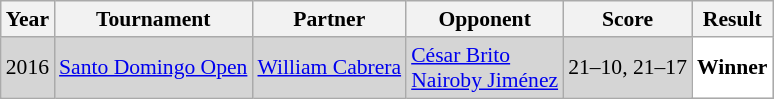<table class="sortable wikitable" style="font-size: 90%;">
<tr>
<th>Year</th>
<th>Tournament</th>
<th>Partner</th>
<th>Opponent</th>
<th>Score</th>
<th>Result</th>
</tr>
<tr style="background:#D5D5D5">
<td align="center">2016</td>
<td align="left"><a href='#'>Santo Domingo Open</a></td>
<td align="left"> <a href='#'>William Cabrera</a></td>
<td align="left"> <a href='#'>César Brito</a> <br>  <a href='#'>Nairoby Jiménez</a></td>
<td align="left">21–10, 21–17</td>
<td style="text-align:left; background:white"> <strong>Winner</strong></td>
</tr>
</table>
